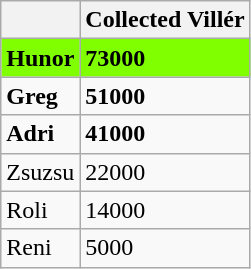<table class="wikitable">
<tr>
<th></th>
<th>Collected Villér</th>
</tr>
<tr>
<td style="background:#7FFF00"><strong>Hunor</strong></td>
<td style="background:#7FFF00"><strong>73000</strong></td>
</tr>
<tr>
<td><strong>Greg</strong></td>
<td><strong>51000</strong></td>
</tr>
<tr>
<td><strong>Adri</strong></td>
<td><strong>41000</strong></td>
</tr>
<tr>
<td>Zsuzsu</td>
<td>22000</td>
</tr>
<tr>
<td>Roli</td>
<td>14000</td>
</tr>
<tr>
<td>Reni</td>
<td>5000</td>
</tr>
</table>
